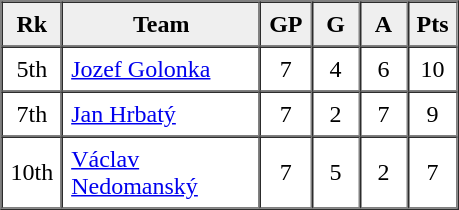<table border=1 cellpadding=5 cellspacing=0>
<tr>
<th bgcolor="#efefef" width="20">Rk</th>
<th bgcolor="#efefef" width="120">Team</th>
<th bgcolor="#efefef" width="20">GP</th>
<th bgcolor="#efefef" width="20">G</th>
<th bgcolor="#efefef" width="20">A</th>
<th bgcolor="#efefef" width="20">Pts</th>
</tr>
<tr align=center>
<td>5th</td>
<td align=left> <a href='#'>Jozef Golonka</a></td>
<td>7</td>
<td>4</td>
<td>6</td>
<td>10</td>
</tr>
<tr align=center>
<td>7th</td>
<td align=left> <a href='#'>Jan Hrbatý</a></td>
<td>7</td>
<td>2</td>
<td>7</td>
<td>9</td>
</tr>
<tr align=center>
<td>10th</td>
<td align=left> <a href='#'>Václav Nedomanský</a></td>
<td>7</td>
<td>5</td>
<td>2</td>
<td>7</td>
</tr>
</table>
